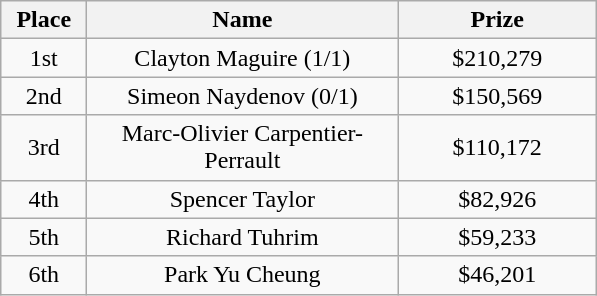<table class="wikitable">
<tr>
<th width="50">Place</th>
<th width="200">Name</th>
<th width="125">Prize</th>
</tr>
<tr>
<td align = "center">1st</td>
<td align = "center">Clayton Maguire (1/1)</td>
<td align = "center">$210,279</td>
</tr>
<tr>
<td align = "center">2nd</td>
<td align = "center">Simeon Naydenov (0/1)</td>
<td align = "center">$150,569</td>
</tr>
<tr>
<td align = "center">3rd</td>
<td align = "center">Marc-Olivier Carpentier-Perrault</td>
<td align = "center">$110,172</td>
</tr>
<tr>
<td align = "center">4th</td>
<td align = "center">Spencer Taylor</td>
<td align = "center">$82,926</td>
</tr>
<tr>
<td align = "center">5th</td>
<td align = "center">Richard Tuhrim</td>
<td align = "center">$59,233</td>
</tr>
<tr>
<td align = "center">6th</td>
<td align = "center">Park Yu Cheung</td>
<td align = "center">$46,201</td>
</tr>
</table>
